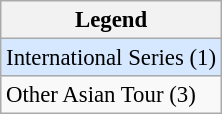<table class="wikitable" style="font-size:95%;">
<tr>
<th>Legend</th>
</tr>
<tr style="background:#D6E8FF;">
<td>International Series (1)</td>
</tr>
<tr>
<td>Other Asian Tour (3)</td>
</tr>
</table>
